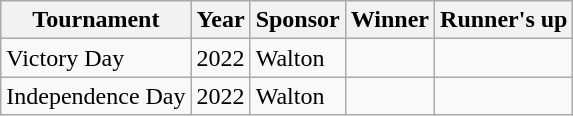<table class="wikitable">
<tr>
<th>Tournament</th>
<th>Year</th>
<th>Sponsor</th>
<th>Winner</th>
<th>Runner's up</th>
</tr>
<tr>
<td>Victory Day</td>
<td>2022</td>
<td>Walton</td>
<td></td>
<td></td>
</tr>
<tr>
<td>Independence Day</td>
<td>2022</td>
<td>Walton</td>
<td></td>
<td></td>
</tr>
</table>
